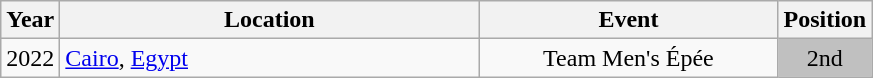<table class="wikitable" style="text-align:center;">
<tr>
<th>Year</th>
<th style="width:17em">Location</th>
<th style="width:12em">Event</th>
<th>Position</th>
</tr>
<tr>
<td>2022</td>
<td rowspan="1" align="left"> <a href='#'>Cairo</a>, <a href='#'>Egypt</a></td>
<td>Team Men's Épée</td>
<td bgcolor="silver">2nd</td>
</tr>
</table>
